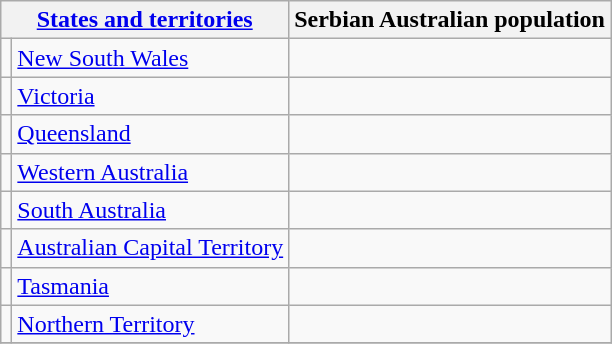<table class="wikitable unsortable" style="text-align:left">
<tr>
<th colspan="2"><a href='#'>States and territories</a></th>
<th>Serbian Australian population</th>
</tr>
<tr>
<td style="text-align:center;"></td>
<td><a href='#'>New South Wales</a></td>
<td align=right></td>
</tr>
<tr>
<td style="text-align:center;"></td>
<td><a href='#'>Victoria</a></td>
<td align=right></td>
</tr>
<tr>
<td style="text-align:center;"></td>
<td><a href='#'>Queensland</a></td>
<td align=right></td>
</tr>
<tr>
<td style="text-align:center;"></td>
<td><a href='#'>Western Australia</a></td>
<td align=right></td>
</tr>
<tr>
<td style="text-align:center;"></td>
<td><a href='#'>South Australia</a></td>
<td align=right></td>
</tr>
<tr>
<td style="text-align:center;"></td>
<td><a href='#'>Australian Capital Territory</a></td>
<td align=right></td>
</tr>
<tr>
<td style="text-align:center;"></td>
<td><a href='#'>Tasmania</a></td>
<td align=right></td>
</tr>
<tr>
<td style="text-align:center;"></td>
<td><a href='#'>Northern Territory</a></td>
<td align=right></td>
</tr>
<tr>
</tr>
</table>
